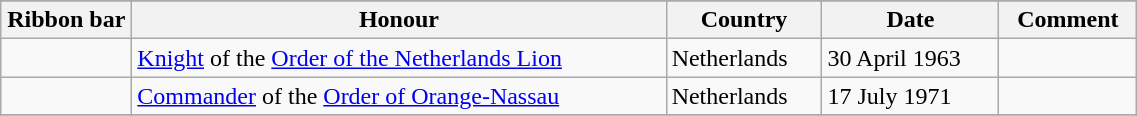<table class="wikitable" style="width:60%;">
<tr style="background:#ccf; text-align:center;">
</tr>
<tr>
<th style="width:80px;">Ribbon bar</th>
<th>Honour</th>
<th>Country</th>
<th>Date</th>
<th>Comment</th>
</tr>
<tr>
<td></td>
<td><a href='#'>Knight</a> of the <a href='#'>Order of the Netherlands Lion</a></td>
<td>Netherlands</td>
<td>30 April 1963</td>
<td></td>
</tr>
<tr>
<td></td>
<td><a href='#'>Commander</a> of the <a href='#'>Order of Orange-Nassau</a></td>
<td>Netherlands</td>
<td>17 July 1971</td>
<td></td>
</tr>
<tr>
</tr>
</table>
